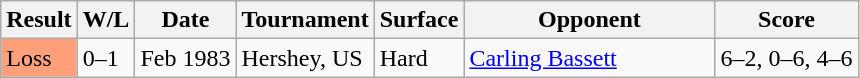<table class="sortable wikitable">
<tr>
<th>Result</th>
<th>W/L</th>
<th>Date</th>
<th>Tournament</th>
<th>Surface</th>
<th style="width:160px">Opponent</th>
<th>Score</th>
</tr>
<tr>
<td style="background:#ffa07a;">Loss</td>
<td>0–1</td>
<td>Feb 1983</td>
<td>Hershey, US</td>
<td>Hard</td>
<td> <a href='#'>Carling Bassett</a></td>
<td>6–2, 0–6, 4–6</td>
</tr>
</table>
